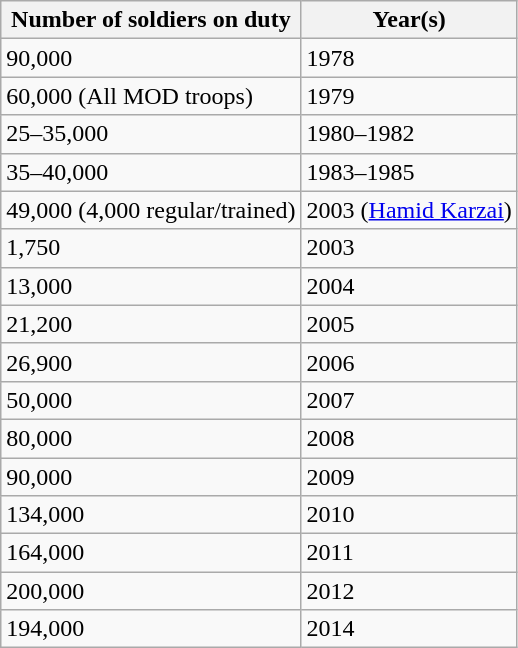<table class="wikitable">
<tr>
<th>Number of soldiers on duty</th>
<th>Year(s)</th>
</tr>
<tr>
<td>90,000</td>
<td>1978</td>
</tr>
<tr>
<td>60,000 (All MOD troops)</td>
<td>1979</td>
</tr>
<tr>
<td>25–35,000</td>
<td>1980–1982</td>
</tr>
<tr>
<td>35–40,000</td>
<td>1983–1985</td>
</tr>
<tr>
<td>49,000 (4,000 regular/trained)</td>
<td>2003 (<a href='#'>Hamid Karzai</a>)</td>
</tr>
<tr>
<td>1,750</td>
<td>2003</td>
</tr>
<tr>
<td>13,000</td>
<td>2004</td>
</tr>
<tr>
<td>21,200</td>
<td>2005</td>
</tr>
<tr>
<td>26,900</td>
<td>2006</td>
</tr>
<tr>
<td>50,000</td>
<td>2007</td>
</tr>
<tr>
<td>80,000</td>
<td>2008</td>
</tr>
<tr>
<td>90,000</td>
<td>2009</td>
</tr>
<tr>
<td>134,000</td>
<td>2010</td>
</tr>
<tr>
<td>164,000</td>
<td>2011</td>
</tr>
<tr>
<td>200,000</td>
<td>2012</td>
</tr>
<tr>
<td>194,000</td>
<td>2014</td>
</tr>
</table>
